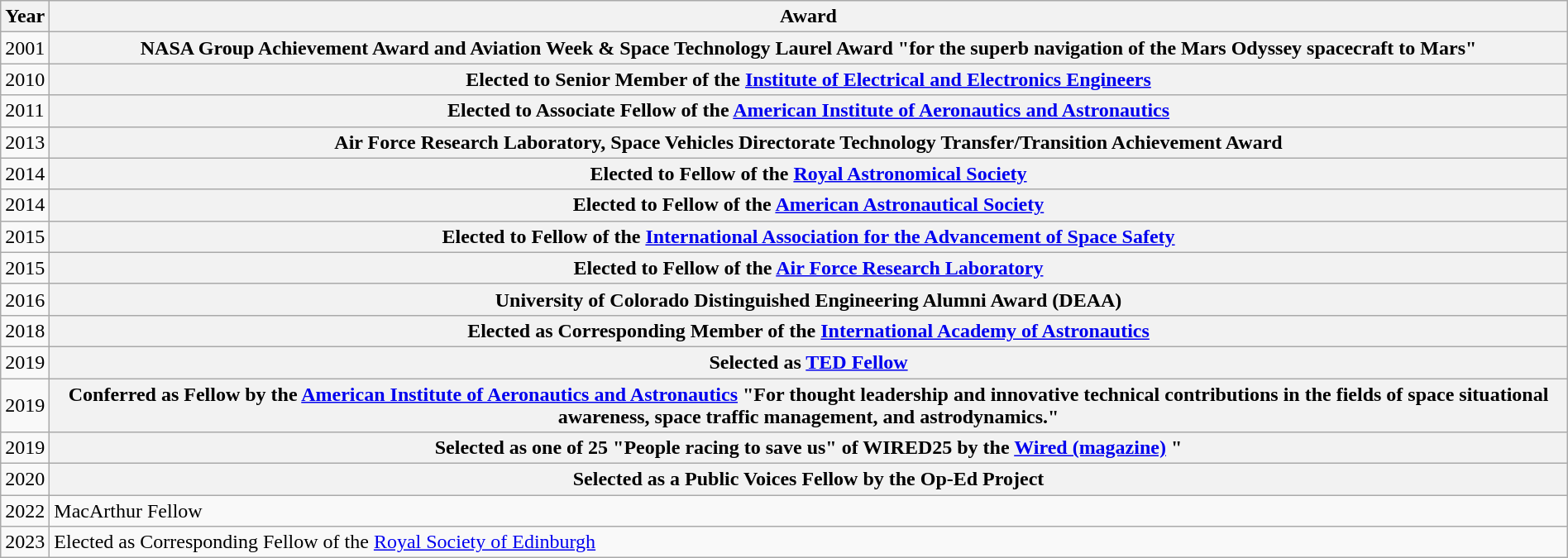<table class="wikitable plainrowheaders sortable" style="margin-right: 0;">
<tr>
<th scope="col">Year</th>
<th scope="col">Award</th>
</tr>
<tr>
<td>2001</td>
<th scope="row">NASA Group Achievement Award and Aviation Week & Space Technology Laurel Award "for the superb navigation of the Mars Odyssey spacecraft to Mars"</th>
</tr>
<tr>
<td>2010</td>
<th scope="row">Elected to Senior Member of the <a href='#'>Institute of Electrical and Electronics Engineers</a></th>
</tr>
<tr>
<td>2011</td>
<th scope="row">Elected to Associate Fellow of the <a href='#'>American Institute of Aeronautics and Astronautics</a></th>
</tr>
<tr>
<td>2013</td>
<th scope="row">Air Force Research Laboratory, Space Vehicles Directorate Technology Transfer/Transition Achievement Award</th>
</tr>
<tr>
<td>2014</td>
<th scope="row">Elected to Fellow of the <a href='#'>Royal Astronomical Society</a></th>
</tr>
<tr>
<td>2014</td>
<th scope="row">Elected to Fellow of the <a href='#'>American Astronautical Society</a></th>
</tr>
<tr>
<td>2015</td>
<th scope="row">Elected to Fellow of the <a href='#'>International Association for the Advancement of Space Safety</a></th>
</tr>
<tr>
<td>2015</td>
<th scope="row">Elected to Fellow of the <a href='#'>Air Force Research Laboratory</a></th>
</tr>
<tr>
<td>2016</td>
<th scope="row">University of Colorado Distinguished Engineering Alumni Award (DEAA)</th>
</tr>
<tr>
<td>2018</td>
<th scope="row">Elected as Corresponding Member of the <a href='#'>International Academy of Astronautics</a></th>
</tr>
<tr>
<td>2019</td>
<th scope="row">Selected as <a href='#'>TED Fellow</a></th>
</tr>
<tr>
<td>2019</td>
<th scope="row">Conferred as Fellow by the <a href='#'>American Institute of Aeronautics and Astronautics</a> "For thought leadership and innovative technical contributions in the fields of space situational awareness, space traffic management, and astrodynamics."</th>
</tr>
<tr>
<td>2019</td>
<th scope="row">Selected as one of 25 "People racing to save us" of WIRED25 by the <a href='#'>Wired (magazine)</a> "</th>
</tr>
<tr>
<td>2020</td>
<th scope="row">Selected as a Public Voices Fellow by the Op-Ed Project</th>
</tr>
<tr>
<td>2022</td>
<td scope="row">MacArthur Fellow</td>
</tr>
<tr>
<td>2023</td>
<td scope="row">Elected as Corresponding Fellow of the <a href='#'>Royal Society of Edinburgh</a></td>
</tr>
</table>
